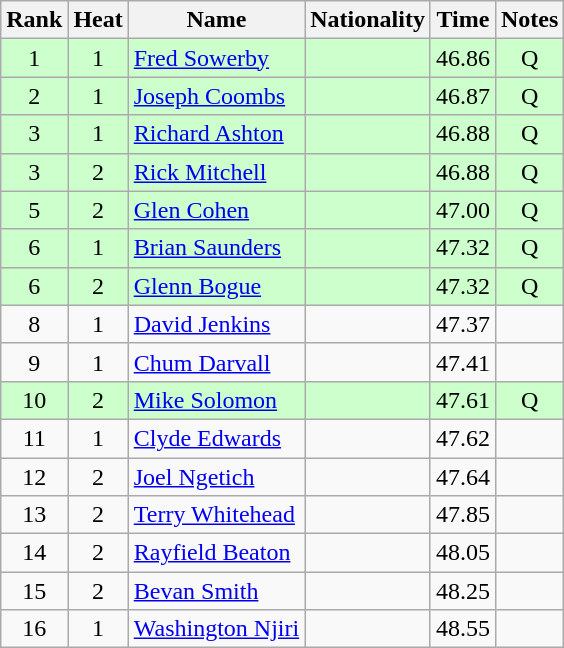<table class="wikitable sortable" style="text-align:center">
<tr>
<th>Rank</th>
<th>Heat</th>
<th>Name</th>
<th>Nationality</th>
<th>Time</th>
<th>Notes</th>
</tr>
<tr bgcolor=ccffcc>
<td>1</td>
<td>1</td>
<td align=left><a href='#'>Fred Sowerby</a></td>
<td align=left></td>
<td>46.86</td>
<td>Q</td>
</tr>
<tr bgcolor=ccffcc>
<td>2</td>
<td>1</td>
<td align=left><a href='#'>Joseph Coombs</a></td>
<td align=left></td>
<td>46.87</td>
<td>Q</td>
</tr>
<tr bgcolor=ccffcc>
<td>3</td>
<td>1</td>
<td align=left><a href='#'>Richard Ashton</a></td>
<td align=left></td>
<td>46.88</td>
<td>Q</td>
</tr>
<tr bgcolor=ccffcc>
<td>3</td>
<td>2</td>
<td align=left><a href='#'>Rick Mitchell</a></td>
<td align=left></td>
<td>46.88</td>
<td>Q</td>
</tr>
<tr bgcolor=ccffcc>
<td>5</td>
<td>2</td>
<td align=left><a href='#'>Glen Cohen</a></td>
<td align=left></td>
<td>47.00</td>
<td>Q</td>
</tr>
<tr bgcolor=ccffcc>
<td>6</td>
<td>1</td>
<td align=left><a href='#'>Brian Saunders</a></td>
<td align=left></td>
<td>47.32</td>
<td>Q</td>
</tr>
<tr bgcolor=ccffcc>
<td>6</td>
<td>2</td>
<td align=left><a href='#'>Glenn Bogue</a></td>
<td align=left></td>
<td>47.32</td>
<td>Q</td>
</tr>
<tr>
<td>8</td>
<td>1</td>
<td align=left><a href='#'>David Jenkins</a></td>
<td align=left></td>
<td>47.37</td>
<td></td>
</tr>
<tr>
<td>9</td>
<td>1</td>
<td align=left><a href='#'>Chum Darvall</a></td>
<td align=left></td>
<td>47.41</td>
<td></td>
</tr>
<tr bgcolor=ccffcc>
<td>10</td>
<td>2</td>
<td align=left><a href='#'>Mike Solomon</a></td>
<td align=left></td>
<td>47.61</td>
<td>Q</td>
</tr>
<tr>
<td>11</td>
<td>1</td>
<td align=left><a href='#'>Clyde Edwards</a></td>
<td align=left></td>
<td>47.62</td>
<td></td>
</tr>
<tr>
<td>12</td>
<td>2</td>
<td align=left><a href='#'>Joel Ngetich</a></td>
<td align=left></td>
<td>47.64</td>
<td></td>
</tr>
<tr>
<td>13</td>
<td>2</td>
<td align=left><a href='#'>Terry Whitehead</a></td>
<td align=left></td>
<td>47.85</td>
<td></td>
</tr>
<tr>
<td>14</td>
<td>2</td>
<td align=left><a href='#'>Rayfield Beaton</a></td>
<td align=left></td>
<td>48.05</td>
<td></td>
</tr>
<tr>
<td>15</td>
<td>2</td>
<td align=left><a href='#'>Bevan Smith</a></td>
<td align=left></td>
<td>48.25</td>
<td></td>
</tr>
<tr>
<td>16</td>
<td>1</td>
<td align=left><a href='#'>Washington Njiri</a></td>
<td align=left></td>
<td>48.55</td>
<td></td>
</tr>
</table>
